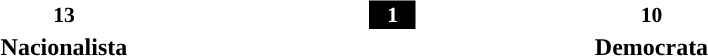<table width=60%>
<tr>
</tr>
<tr align=center>
<td></td>
</tr>
<tr>
<td><br><table width=100% style="text-align:center;">
<tr style="font-weight:bold; font-size:90%;">
<td width=54.17% style="background:">13</td>
<td width=4.17% style="background:black;color:white;">1</td>
<td width=41.67% style="background:">10</td>
</tr>
<tr style="font-weight:bold; text-align:center">
<td style="color:">Nacionalista</td>
<td style="color:black;"></td>
<td style="color:">Democrata</td>
</tr>
</table>
</td>
</tr>
</table>
